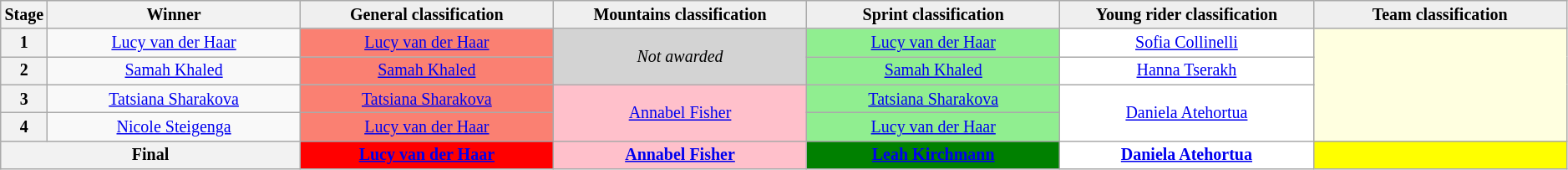<table class="wikitable" style="text-align: center; font-size:smaller;">
<tr style="background-color: #efefef;">
<th style="width:1%;">Stage</th>
<th style="width:16.5%;">Winner</th>
<th style="background:#efefef; width:16.5%;">General classification<br></th>
<th style="background:#efefef; width:16.5%;">Mountains classification<br></th>
<th style="background:#efefef; width:16.5%;">Sprint classification<br></th>
<th style="background:#efefef; width:16.5%;">Young rider classification<br></th>
<th style="background:#efefef; width:16.5%;">Team classification</th>
</tr>
<tr>
<th>1</th>
<td><a href='#'>Lucy van der Haar</a></td>
<td style="background:salmon;" rowspan=1><a href='#'>Lucy van der Haar</a></td>
<td style="background:lightgrey;" rowspan=2><em>Not awarded</em></td>
<td style="background:lightgreen;"><a href='#'>Lucy van der Haar</a></td>
<td style="background:white;"><a href='#'>Sofia Collinelli</a></td>
<td style="background:lightyellow;" rowspan=4></td>
</tr>
<tr>
<th>2</th>
<td><a href='#'>Samah Khaled</a></td>
<td style="background:salmon;" rowspan=1><a href='#'>Samah Khaled</a></td>
<td style="background:lightgreen;" rowspan=1><a href='#'>Samah Khaled</a></td>
<td style="background:white;"><a href='#'>Hanna Tserakh</a></td>
</tr>
<tr>
<th>3</th>
<td><a href='#'>Tatsiana Sharakova</a></td>
<td style="background:salmon;" rowspan=1><a href='#'>Tatsiana Sharakova</a></td>
<td style="background:pink;" rowspan=2><a href='#'>Annabel Fisher</a></td>
<td style="background:lightgreen;"><a href='#'>Tatsiana Sharakova</a></td>
<td style="background:white;" rowspan=2><a href='#'>Daniela Atehortua</a></td>
</tr>
<tr>
<th>4</th>
<td><a href='#'>Nicole Steigenga</a></td>
<td style="background:salmon;" rowspan=1><a href='#'>Lucy van der Haar</a></td>
<td style="background:lightgreen;"><a href='#'>Lucy van der Haar</a></td>
</tr>
<tr>
<th colspan=2>Final</th>
<th style="background:red;"><a href='#'>Lucy van der Haar</a></th>
<th style="background:pink;"><a href='#'>Annabel Fisher</a></th>
<th style="background:green;"><a href='#'>Leah Kirchmann</a></th>
<th style="background:white;"><a href='#'>Daniela Atehortua</a></th>
<th style="background:yellow;"></th>
</tr>
</table>
